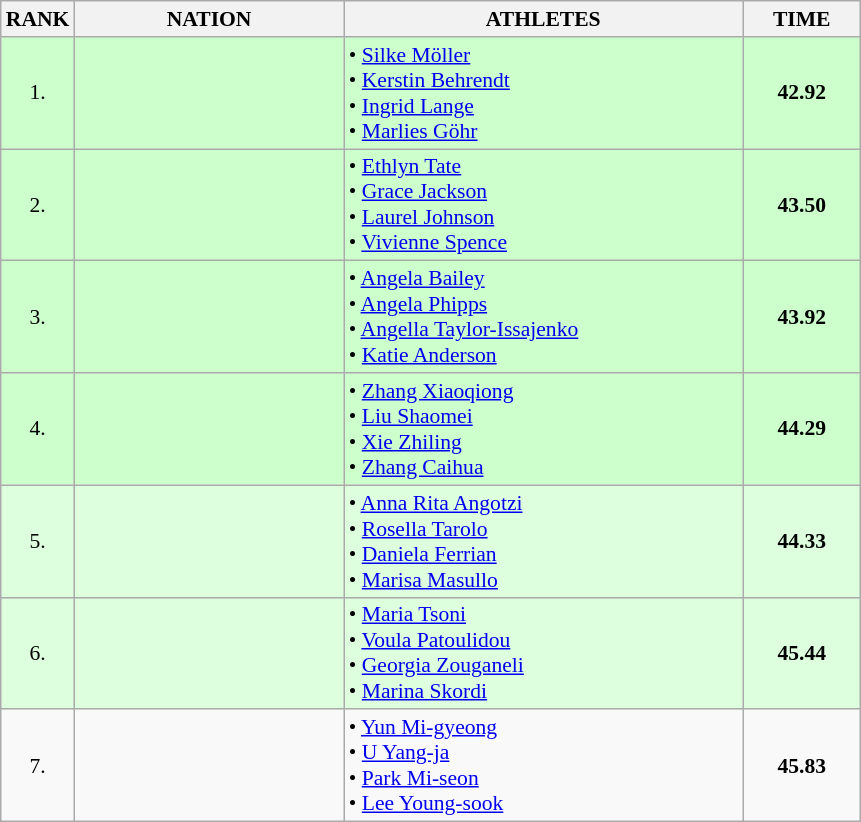<table class="wikitable" style="border-collapse: collapse; font-size: 90%;">
<tr>
<th>RANK</th>
<th style="width: 12em">NATION</th>
<th style="width: 18em">ATHLETES</th>
<th style="width: 5em">TIME</th>
</tr>
<tr style="background:#ccffcc;">
<td align="center">1.</td>
<td align="center"></td>
<td>• <a href='#'>Silke Möller</a><br>• <a href='#'>Kerstin Behrendt</a><br>• <a href='#'>Ingrid Lange</a><br>• <a href='#'>Marlies Göhr</a></td>
<td align="center"><strong>42.92</strong></td>
</tr>
<tr style="background:#ccffcc;">
<td align="center">2.</td>
<td align="center"></td>
<td>• <a href='#'>Ethlyn Tate</a><br>• <a href='#'>Grace Jackson</a><br>• <a href='#'>Laurel Johnson</a><br>• <a href='#'>Vivienne Spence</a></td>
<td align="center"><strong>43.50</strong></td>
</tr>
<tr style="background:#ccffcc;">
<td align="center">3.</td>
<td align="center"></td>
<td>• <a href='#'>Angela Bailey</a><br>• <a href='#'>Angela Phipps</a><br>• <a href='#'>Angella Taylor-Issajenko</a><br>• <a href='#'>Katie Anderson</a></td>
<td align="center"><strong>43.92</strong></td>
</tr>
<tr style="background:#ccffcc;">
<td align="center">4.</td>
<td align="center"></td>
<td>• <a href='#'>Zhang Xiaoqiong</a><br>• <a href='#'>Liu Shaomei</a><br>• <a href='#'>Xie Zhiling</a><br>• <a href='#'>Zhang Caihua</a></td>
<td align="center"><strong>44.29</strong></td>
</tr>
<tr style="background:#ddffdd;">
<td align="center">5.</td>
<td align="center"></td>
<td>• <a href='#'>Anna Rita Angotzi</a><br>• <a href='#'>Rosella Tarolo</a><br>• <a href='#'>Daniela Ferrian</a><br>• <a href='#'>Marisa Masullo</a></td>
<td align="center"><strong>44.33</strong></td>
</tr>
<tr style="background:#ddffdd;">
<td align="center">6.</td>
<td align="center"></td>
<td>• <a href='#'>Maria Tsoni</a><br>• <a href='#'>Voula Patoulidou</a><br>• <a href='#'>Georgia Zouganeli</a><br>• <a href='#'>Marina Skordi</a></td>
<td align="center"><strong>45.44</strong></td>
</tr>
<tr>
<td align="center">7.</td>
<td align="center"></td>
<td>• <a href='#'>Yun Mi-gyeong</a><br>• <a href='#'>U Yang-ja</a><br>• <a href='#'>Park Mi-seon</a><br>• <a href='#'>Lee Young-sook</a></td>
<td align="center"><strong>45.83</strong></td>
</tr>
</table>
